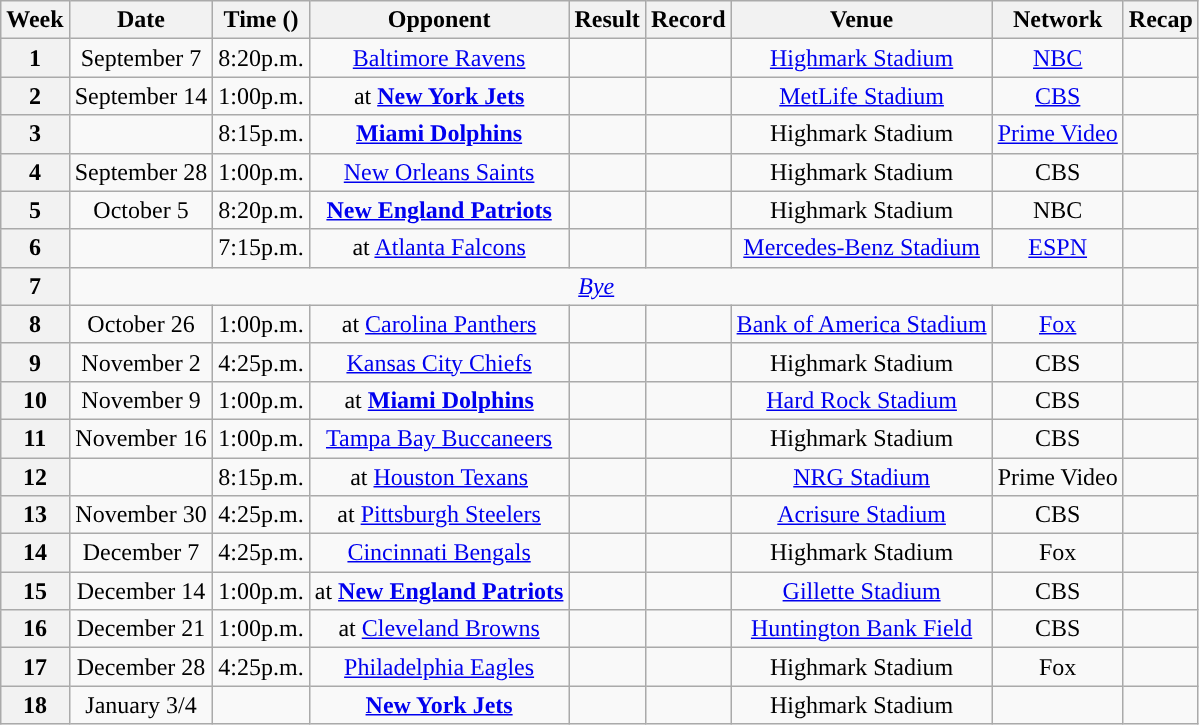<table class="wikitable" style="text-align:center">
<tr>
<th>Week</th>
<th>Date</th>
<th>Time (<a href='#'></a>)</th>
<th>Opponent</th>
<th>Result</th>
<th>Record</th>
<th>Venue</th>
<th>Network</th>
<th>Recap</th>
</tr>
<tr>
<th>1 </th>
<td>September 7</td>
<td>8:20p.m.</td>
<td><a href='#'>Baltimore Ravens</a></td>
<td></td>
<td></td>
<td><a href='#'>Highmark Stadium</a></td>
<td><a href='#'>NBC</a></td>
<td></td>
</tr>
<tr>
<th>2 </th>
<td>September 14</td>
<td>1:00p.m.</td>
<td>at <strong><a href='#'>New York Jets</a></strong></td>
<td></td>
<td></td>
<td><a href='#'>MetLife Stadium</a></td>
<td><a href='#'>CBS</a></td>
<td></td>
</tr>
<tr>
<th>3 </th>
<td></td>
<td>8:15p.m.</td>
<td><strong><a href='#'>Miami Dolphins</a></strong></td>
<td></td>
<td></td>
<td>Highmark Stadium</td>
<td><a href='#'>Prime Video</a></td>
<td></td>
</tr>
<tr>
<th>4 </th>
<td>September 28</td>
<td>1:00p.m.</td>
<td><a href='#'>New Orleans Saints</a></td>
<td></td>
<td></td>
<td>Highmark Stadium</td>
<td>CBS</td>
<td></td>
</tr>
<tr>
<th>5 </th>
<td>October 5</td>
<td>8:20p.m.</td>
<td><strong><a href='#'>New England Patriots</a></strong></td>
<td></td>
<td></td>
<td>Highmark Stadium</td>
<td>NBC</td>
<td></td>
</tr>
<tr>
<th>6 </th>
<td></td>
<td>7:15p.m.</td>
<td>at <a href='#'>Atlanta Falcons</a></td>
<td></td>
<td></td>
<td><a href='#'>Mercedes-Benz Stadium</a></td>
<td><a href='#'>ESPN</a></td>
<td></td>
</tr>
<tr>
<th>7</th>
<td colspan="7"><em><a href='#'>Bye</a></em></td>
</tr>
<tr>
<th>8 </th>
<td>October 26</td>
<td>1:00p.m.</td>
<td>at <a href='#'>Carolina Panthers</a></td>
<td></td>
<td></td>
<td><a href='#'>Bank of America Stadium</a></td>
<td><a href='#'>Fox</a></td>
<td></td>
</tr>
<tr>
<th>9 </th>
<td>November 2</td>
<td>4:25p.m.</td>
<td><a href='#'>Kansas City Chiefs</a></td>
<td></td>
<td></td>
<td>Highmark Stadium</td>
<td>CBS</td>
<td></td>
</tr>
<tr>
<th>10 </th>
<td>November 9</td>
<td>1:00p.m.</td>
<td>at <strong><a href='#'>Miami Dolphins</a></strong></td>
<td></td>
<td></td>
<td><a href='#'>Hard Rock Stadium</a></td>
<td>CBS</td>
<td></td>
</tr>
<tr>
<th>11 </th>
<td>November 16</td>
<td>1:00p.m.</td>
<td><a href='#'>Tampa Bay Buccaneers</a></td>
<td></td>
<td></td>
<td>Highmark Stadium</td>
<td>CBS</td>
<td></td>
</tr>
<tr>
<th>12 </th>
<td></td>
<td>8:15p.m.</td>
<td>at <a href='#'>Houston Texans</a></td>
<td></td>
<td></td>
<td><a href='#'>NRG Stadium</a></td>
<td>Prime Video</td>
<td></td>
</tr>
<tr>
<th>13 </th>
<td>November 30</td>
<td>4:25p.m.</td>
<td>at <a href='#'>Pittsburgh Steelers</a></td>
<td></td>
<td></td>
<td><a href='#'>Acrisure Stadium</a></td>
<td>CBS</td>
<td></td>
</tr>
<tr>
<th>14 </th>
<td>December 7</td>
<td>4:25p.m.</td>
<td><a href='#'>Cincinnati Bengals</a></td>
<td></td>
<td></td>
<td>Highmark Stadium</td>
<td>Fox</td>
<td></td>
</tr>
<tr>
<th>15 </th>
<td>December 14</td>
<td>1:00p.m.</td>
<td>at <strong><a href='#'>New England Patriots</a></strong></td>
<td></td>
<td></td>
<td><a href='#'>Gillette Stadium</a></td>
<td>CBS</td>
<td></td>
</tr>
<tr>
<th>16 </th>
<td>December 21</td>
<td>1:00p.m.</td>
<td>at <a href='#'>Cleveland Browns</a></td>
<td></td>
<td></td>
<td><a href='#'>Huntington Bank Field</a></td>
<td>CBS</td>
<td></td>
</tr>
<tr>
<th>17 </th>
<td>December 28</td>
<td>4:25p.m.</td>
<td><a href='#'>Philadelphia Eagles</a></td>
<td></td>
<td></td>
<td>Highmark Stadium</td>
<td>Fox</td>
<td></td>
</tr>
<tr>
<th>18 </th>
<td>January 3/4</td>
<td></td>
<td><strong><a href='#'>New York Jets</a></strong></td>
<td></td>
<td></td>
<td>Highmark Stadium</td>
<td></td>
<td></td>
</tr>
</table>
